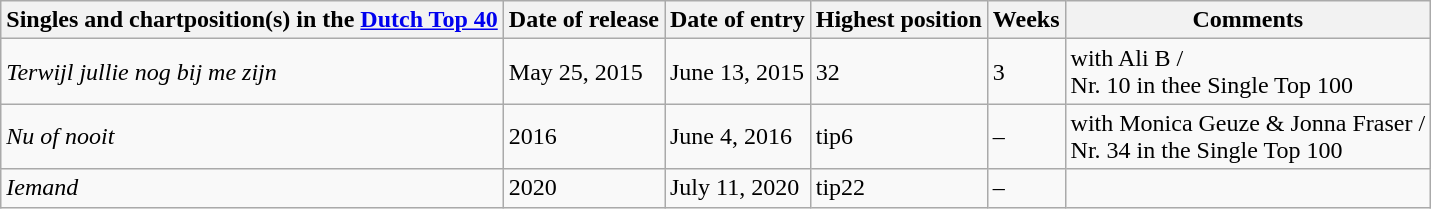<table class="wikitable sortable">
<tr>
<th>Singles and chartposition(s) in the <a href='#'>Dutch Top 40</a></th>
<th>Date of release</th>
<th>Date of entry</th>
<th>Highest position</th>
<th>Weeks</th>
<th>Comments</th>
</tr>
<tr>
<td><em>Terwijl jullie nog bij me zijn</em></td>
<td>May 25, 2015</td>
<td>June 13, 2015</td>
<td>32</td>
<td>3</td>
<td>with Ali B /<br>Nr. 10 in thee Single Top 100</td>
</tr>
<tr>
<td><em>Nu of nooit</em></td>
<td>2016</td>
<td>June 4, 2016</td>
<td>tip6</td>
<td>–</td>
<td>with Monica Geuze & Jonna Fraser /<br>Nr. 34 in the Single Top 100</td>
</tr>
<tr>
<td><em>Iemand</em></td>
<td>2020</td>
<td>July 11, 2020</td>
<td>tip22</td>
<td>–</td>
<td></td>
</tr>
</table>
